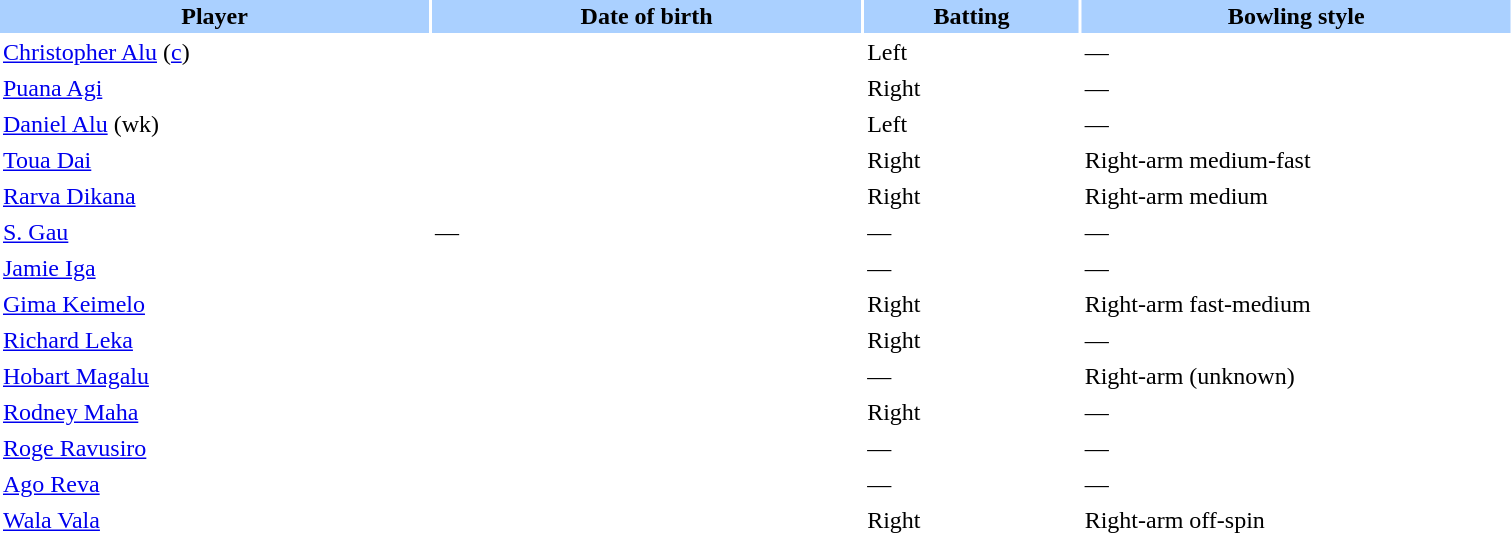<table class="sortable" style="width:80%;" border="0" cellspacing="2" cellpadding="2">
<tr style="background:#aad0ff;">
<th width=20%>Player</th>
<th width=20%>Date of birth</th>
<th width=10%>Batting</th>
<th width=20%>Bowling style</th>
</tr>
<tr>
<td><a href='#'>Christopher Alu</a> (<a href='#'>c</a>)</td>
<td></td>
<td>Left</td>
<td>—</td>
</tr>
<tr>
<td><a href='#'>Puana Agi</a></td>
<td></td>
<td>Right</td>
<td>—</td>
</tr>
<tr>
<td><a href='#'>Daniel Alu</a> (wk)</td>
<td></td>
<td>Left</td>
<td>—</td>
</tr>
<tr>
<td><a href='#'>Toua Dai</a></td>
<td></td>
<td>Right</td>
<td>Right-arm medium-fast</td>
</tr>
<tr>
<td><a href='#'>Rarva Dikana</a></td>
<td></td>
<td>Right</td>
<td>Right-arm medium</td>
</tr>
<tr>
<td><a href='#'>S. Gau</a></td>
<td>—</td>
<td>—</td>
<td>—</td>
</tr>
<tr>
<td><a href='#'>Jamie Iga</a></td>
<td></td>
<td>—</td>
<td>—</td>
</tr>
<tr>
<td><a href='#'>Gima Keimelo</a></td>
<td></td>
<td>Right</td>
<td>Right-arm fast-medium</td>
</tr>
<tr>
<td><a href='#'>Richard Leka</a></td>
<td></td>
<td>Right</td>
<td>—</td>
</tr>
<tr>
<td><a href='#'>Hobart Magalu</a></td>
<td></td>
<td>—</td>
<td>Right-arm (unknown)</td>
</tr>
<tr>
<td><a href='#'>Rodney Maha</a></td>
<td></td>
<td>Right</td>
<td>—</td>
</tr>
<tr>
<td><a href='#'>Roge Ravusiro</a></td>
<td></td>
<td>—</td>
<td>—</td>
</tr>
<tr>
<td><a href='#'>Ago Reva</a></td>
<td></td>
<td>—</td>
<td>—</td>
</tr>
<tr>
<td><a href='#'>Wala Vala</a></td>
<td></td>
<td>Right</td>
<td>Right-arm off-spin</td>
</tr>
</table>
